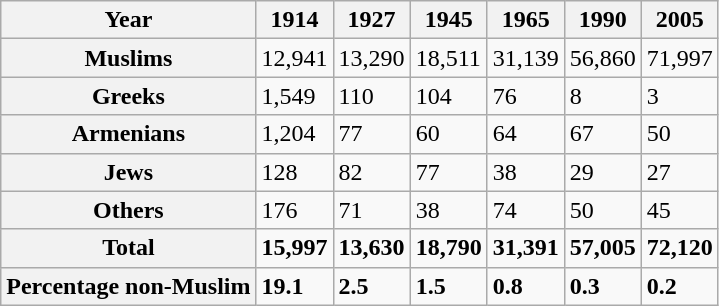<table class="wikitable" style="clear:both">
<tr>
<th>Year</th>
<th>1914</th>
<th>1927</th>
<th>1945</th>
<th>1965</th>
<th>1990</th>
<th>2005</th>
</tr>
<tr>
<th>Muslims</th>
<td>12,941</td>
<td>13,290</td>
<td>18,511</td>
<td>31,139</td>
<td>56,860</td>
<td>71,997</td>
</tr>
<tr>
<th>Greeks</th>
<td>1,549</td>
<td>110</td>
<td>104</td>
<td>76</td>
<td>8</td>
<td>3</td>
</tr>
<tr>
<th>Armenians</th>
<td>1,204</td>
<td>77</td>
<td>60</td>
<td>64</td>
<td>67</td>
<td>50</td>
</tr>
<tr>
<th>Jews</th>
<td>128</td>
<td>82</td>
<td>77</td>
<td>38</td>
<td>29</td>
<td>27</td>
</tr>
<tr>
<th>Others</th>
<td>176</td>
<td>71</td>
<td>38</td>
<td>74</td>
<td>50</td>
<td>45</td>
</tr>
<tr style="font-weight: bold">
<th>Total</th>
<td>15,997</td>
<td>13,630</td>
<td>18,790</td>
<td>31,391</td>
<td>57,005</td>
<td>72,120</td>
</tr>
<tr style="font-weight: bold">
<th>Percentage non-Muslim</th>
<td>19.1</td>
<td>2.5</td>
<td>1.5</td>
<td>0.8</td>
<td>0.3</td>
<td>0.2</td>
</tr>
</table>
